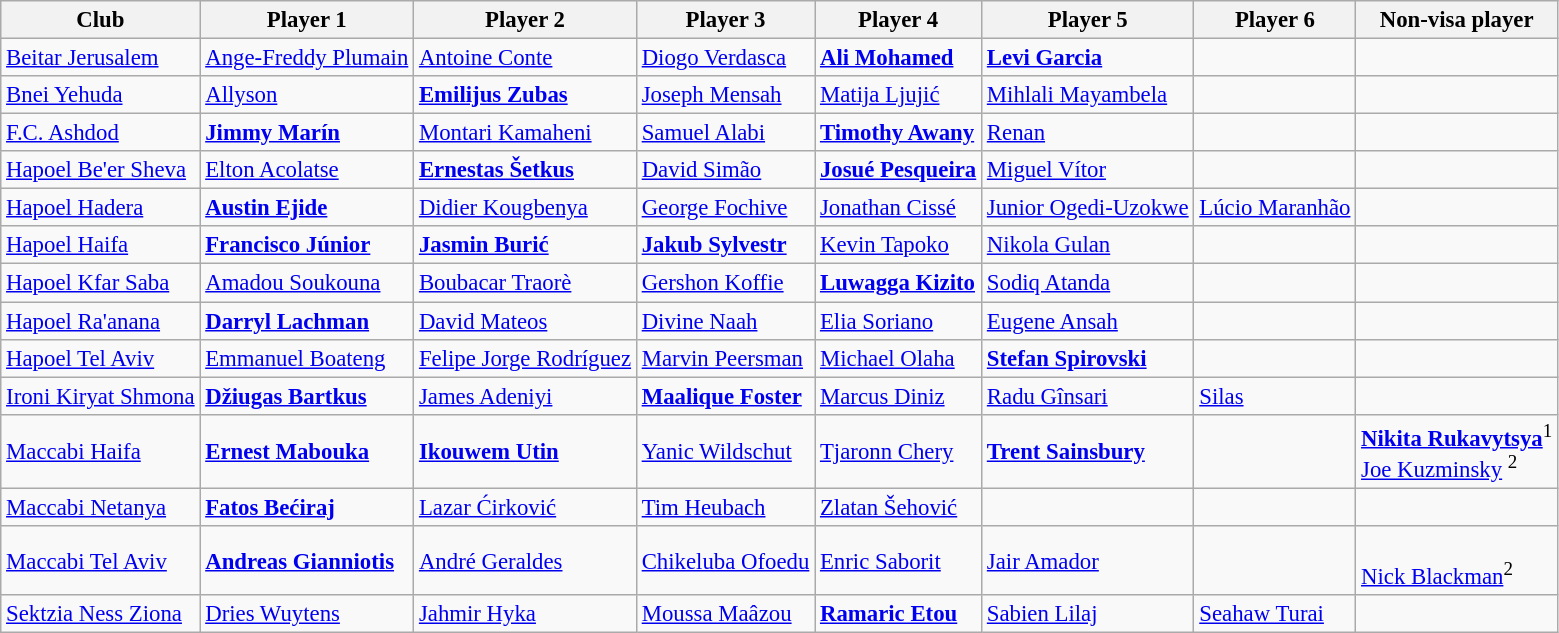<table class="wikitable" style="font-size:95%;">
<tr>
<th>Club</th>
<th>Player 1</th>
<th>Player 2</th>
<th>Player 3</th>
<th>Player 4</th>
<th>Player 5</th>
<th>Player 6</th>
<th>Non-visa player</th>
</tr>
<tr>
<td><a href='#'>Beitar Jerusalem</a></td>
<td> <a href='#'>Ange-Freddy Plumain</a></td>
<td> <a href='#'>Antoine Conte</a></td>
<td> <a href='#'>Diogo Verdasca</a></td>
<td> <strong><a href='#'>Ali Mohamed</a></strong></td>
<td> <strong><a href='#'>Levi Garcia</a></strong></td>
<td></td>
<td></td>
</tr>
<tr>
<td><a href='#'>Bnei Yehuda</a></td>
<td> <a href='#'>Allyson</a></td>
<td> <strong><a href='#'>Emilijus Zubas</a></strong></td>
<td> <a href='#'>Joseph Mensah</a></td>
<td> <a href='#'>Matija Ljujić</a></td>
<td> <a href='#'>Mihlali Mayambela</a></td>
<td></td>
<td></td>
</tr>
<tr>
<td><a href='#'>F.C. Ashdod</a></td>
<td> <strong><a href='#'>Jimmy Marín</a></strong></td>
<td> <a href='#'>Montari Kamaheni</a></td>
<td> <a href='#'>Samuel Alabi</a></td>
<td> <strong><a href='#'>Timothy Awany</a></strong></td>
<td> <a href='#'>Renan</a></td>
<td></td>
<td></td>
</tr>
<tr>
<td><a href='#'>Hapoel Be'er Sheva</a></td>
<td> <a href='#'>Elton Acolatse</a></td>
<td> <strong><a href='#'>Ernestas Šetkus</a></strong></td>
<td> <a href='#'>David Simão</a></td>
<td> <strong><a href='#'>Josué Pesqueira</a></strong></td>
<td> <a href='#'>Miguel Vítor</a></td>
<td></td>
<td></td>
</tr>
<tr>
<td><a href='#'>Hapoel Hadera</a></td>
<td> <strong><a href='#'>Austin Ejide</a></strong></td>
<td> <a href='#'>Didier Kougbenya</a></td>
<td> <a href='#'>George Fochive</a></td>
<td> <a href='#'>Jonathan Cissé</a></td>
<td> <a href='#'>Junior Ogedi-Uzokwe</a></td>
<td> <a href='#'>Lúcio Maranhão</a></td>
<td></td>
</tr>
<tr>
<td><a href='#'>Hapoel Haifa</a></td>
<td> <strong><a href='#'>Francisco Júnior</a></strong></td>
<td> <strong><a href='#'>Jasmin Burić</a></strong></td>
<td> <strong><a href='#'>Jakub Sylvestr</a></strong></td>
<td> <a href='#'>Kevin Tapoko</a></td>
<td> <a href='#'>Nikola Gulan</a></td>
<td></td>
<td></td>
</tr>
<tr>
<td><a href='#'>Hapoel Kfar Saba</a></td>
<td> <a href='#'>Amadou Soukouna</a></td>
<td> <a href='#'>Boubacar Traorè</a></td>
<td> <a href='#'>Gershon Koffie</a></td>
<td> <strong><a href='#'>Luwagga Kizito</a></strong></td>
<td> <a href='#'>Sodiq Atanda</a></td>
<td></td>
<td></td>
</tr>
<tr>
<td><a href='#'>Hapoel Ra'anana</a></td>
<td> <strong><a href='#'>Darryl Lachman</a></strong></td>
<td> <a href='#'>David Mateos</a></td>
<td> <a href='#'>Divine Naah</a></td>
<td> <a href='#'>Elia Soriano</a></td>
<td> <a href='#'>Eugene Ansah</a></td>
<td></td>
<td></td>
</tr>
<tr>
<td><a href='#'>Hapoel Tel Aviv</a></td>
<td> <a href='#'>Emmanuel Boateng</a></td>
<td> <a href='#'>Felipe Jorge Rodríguez</a></td>
<td> <a href='#'>Marvin Peersman</a></td>
<td> <a href='#'>Michael Olaha</a></td>
<td> <strong><a href='#'>Stefan Spirovski</a></strong></td>
<td></td>
<td></td>
</tr>
<tr>
<td><a href='#'>Ironi Kiryat Shmona</a></td>
<td> <strong><a href='#'>Džiugas Bartkus</a></strong></td>
<td> <a href='#'>James Adeniyi</a></td>
<td> <strong><a href='#'>Maalique Foster</a></strong></td>
<td> <a href='#'>Marcus Diniz</a></td>
<td> <a href='#'>Radu Gînsari</a></td>
<td> <a href='#'>Silas</a></td>
<td></td>
</tr>
<tr>
<td><a href='#'>Maccabi Haifa</a></td>
<td> <strong><a href='#'>Ernest Mabouka</a></strong></td>
<td> <strong><a href='#'>Ikouwem Utin</a></strong></td>
<td> <a href='#'>Yanic Wildschut</a></td>
<td> <a href='#'>Tjaronn Chery</a></td>
<td> <strong><a href='#'>Trent Sainsbury</a></strong></td>
<td></td>
<td> <strong><a href='#'>Nikita Rukavytsya</a></strong><sup>1</sup> <br> <a href='#'>Joe Kuzminsky</a> <sup>2</sup></td>
</tr>
<tr>
<td><a href='#'>Maccabi Netanya</a></td>
<td> <strong><a href='#'>Fatos Bećiraj</a></strong></td>
<td> <a href='#'>Lazar Ćirković</a></td>
<td> <a href='#'>Tim Heubach</a></td>
<td> <a href='#'>Zlatan Šehović</a></td>
<td></td>
<td></td>
<td></td>
</tr>
<tr>
<td><a href='#'>Maccabi Tel Aviv</a></td>
<td> <strong><a href='#'>Andreas Gianniotis</a></strong></td>
<td> <a href='#'>André Geraldes</a></td>
<td> <a href='#'>Chikeluba Ofoedu</a></td>
<td> <a href='#'>Enric Saborit</a></td>
<td> <a href='#'>Jair Amador</a></td>
<td></td>
<td><br> <a href='#'>Nick Blackman</a><sup>2</sup></td>
</tr>
<tr>
<td><a href='#'>Sektzia Ness Ziona</a></td>
<td> <a href='#'>Dries Wuytens</a></td>
<td> <a href='#'>Jahmir Hyka</a></td>
<td> <a href='#'>Moussa Maâzou</a></td>
<td> <strong><a href='#'>Ramaric Etou</a></strong></td>
<td> <a href='#'>Sabien Lilaj</a></td>
<td> <a href='#'>Seahaw Turai</a></td>
<td></td>
</tr>
</table>
